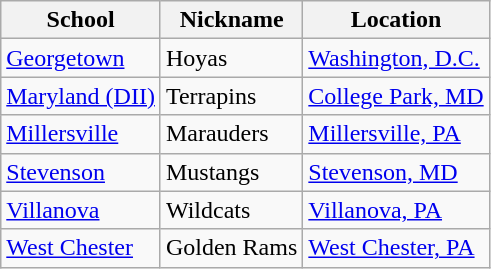<table class="wikitable sortable">
<tr>
<th>School</th>
<th>Nickname</th>
<th>Location</th>
</tr>
<tr>
<td><a href='#'>Georgetown</a></td>
<td>Hoyas</td>
<td><a href='#'>Washington, D.C.</a></td>
</tr>
<tr>
<td><a href='#'>Maryland (DII)</a></td>
<td>Terrapins</td>
<td><a href='#'>College Park, MD</a></td>
</tr>
<tr>
<td><a href='#'>Millersville</a></td>
<td>Marauders</td>
<td><a href='#'>Millersville, PA</a></td>
</tr>
<tr>
<td><a href='#'>Stevenson</a></td>
<td>Mustangs</td>
<td><a href='#'>Stevenson, MD</a></td>
</tr>
<tr>
<td><a href='#'>Villanova</a></td>
<td>Wildcats</td>
<td><a href='#'>Villanova, PA</a></td>
</tr>
<tr>
<td><a href='#'>West Chester</a></td>
<td>Golden Rams</td>
<td><a href='#'>West Chester, PA</a></td>
</tr>
</table>
